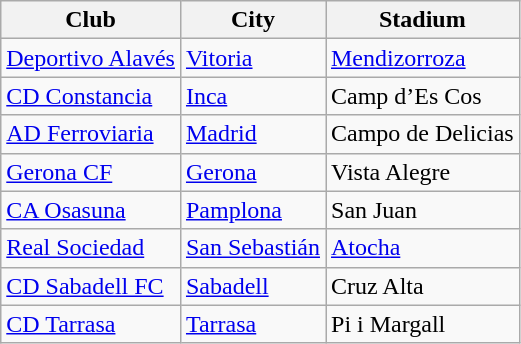<table class="wikitable sortable" style="text-align: left;">
<tr>
<th>Club</th>
<th>City</th>
<th>Stadium</th>
</tr>
<tr>
<td><a href='#'>Deportivo Alavés</a></td>
<td><a href='#'>Vitoria</a></td>
<td><a href='#'>Mendizorroza</a></td>
</tr>
<tr>
<td><a href='#'>CD Constancia</a></td>
<td><a href='#'>Inca</a></td>
<td>Camp d’Es Cos</td>
</tr>
<tr>
<td><a href='#'>AD Ferroviaria</a></td>
<td><a href='#'>Madrid</a></td>
<td>Campo de Delicias</td>
</tr>
<tr>
<td><a href='#'>Gerona CF</a></td>
<td><a href='#'>Gerona</a></td>
<td>Vista Alegre</td>
</tr>
<tr>
<td><a href='#'>CA Osasuna</a></td>
<td><a href='#'>Pamplona</a></td>
<td>San Juan</td>
</tr>
<tr>
<td><a href='#'>Real Sociedad</a></td>
<td><a href='#'>San Sebastián</a></td>
<td><a href='#'>Atocha</a></td>
</tr>
<tr>
<td><a href='#'>CD Sabadell FC</a></td>
<td><a href='#'>Sabadell</a></td>
<td>Cruz Alta</td>
</tr>
<tr>
<td><a href='#'>CD Tarrasa</a></td>
<td><a href='#'>Tarrasa</a></td>
<td>Pi i Margall</td>
</tr>
</table>
